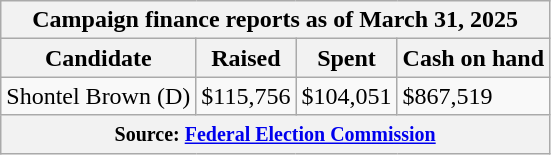<table class="wikitable sortable">
<tr>
<th colspan=4>Campaign finance reports as of March 31, 2025</th>
</tr>
<tr style="text-align:center;">
<th>Candidate</th>
<th>Raised</th>
<th>Spent</th>
<th>Cash on hand</th>
</tr>
<tr>
<td>Shontel Brown (D)</td>
<td>$115,756</td>
<td>$104,051</td>
<td>$867,519</td>
</tr>
<tr>
<th colspan="4"><small>Source: <a href='#'>Federal Election Commission</a></small></th>
</tr>
</table>
